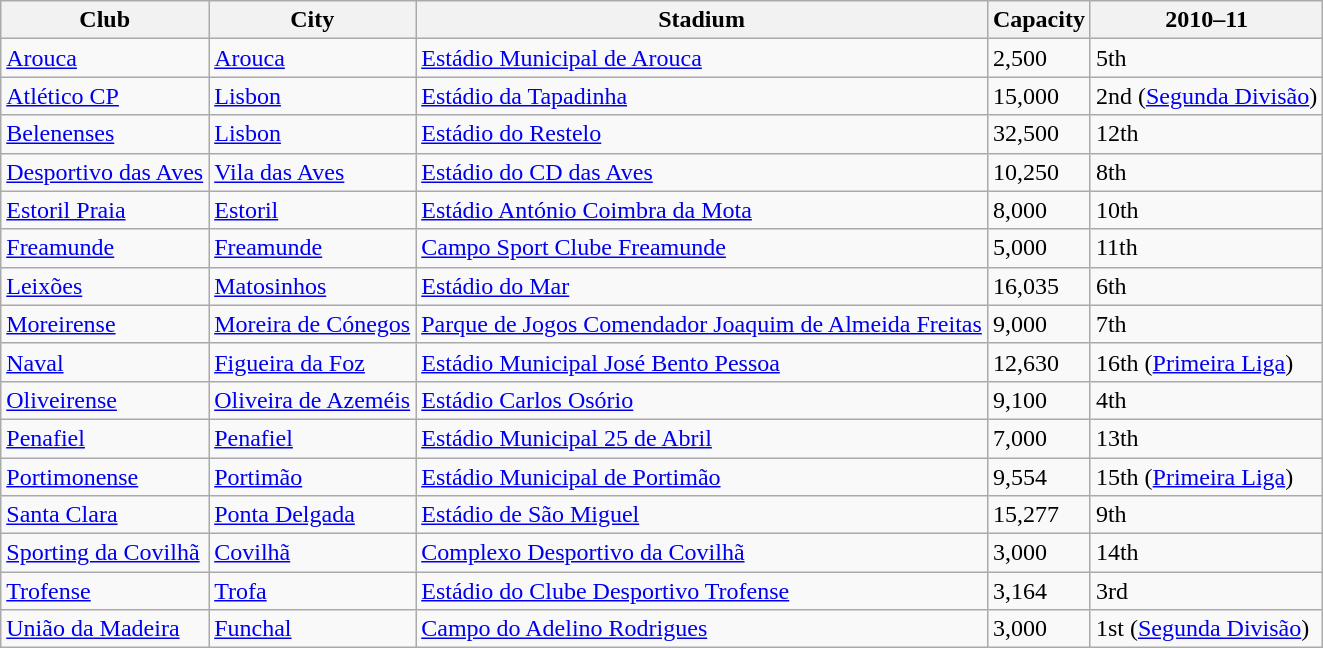<table class="wikitable sortable">
<tr>
<th>Club</th>
<th>City</th>
<th>Stadium</th>
<th>Capacity</th>
<th>2010–11</th>
</tr>
<tr>
<td><a href='#'>Arouca</a></td>
<td><a href='#'>Arouca</a></td>
<td><a href='#'>Estádio Municipal de Arouca</a></td>
<td>2,500</td>
<td>5th</td>
</tr>
<tr>
<td><a href='#'>Atlético CP</a></td>
<td><a href='#'>Lisbon</a></td>
<td><a href='#'>Estádio da Tapadinha</a></td>
<td>15,000</td>
<td>2nd (<a href='#'>Segunda Divisão</a>)</td>
</tr>
<tr>
<td><a href='#'>Belenenses</a></td>
<td><a href='#'>Lisbon</a></td>
<td><a href='#'>Estádio do Restelo</a></td>
<td>32,500</td>
<td>12th</td>
</tr>
<tr>
<td><a href='#'>Desportivo das Aves</a></td>
<td><a href='#'>Vila das Aves</a></td>
<td><a href='#'>Estádio do CD das Aves</a></td>
<td>10,250</td>
<td>8th</td>
</tr>
<tr>
<td><a href='#'>Estoril Praia</a></td>
<td><a href='#'>Estoril</a></td>
<td><a href='#'>Estádio António Coimbra da Mota</a></td>
<td>8,000</td>
<td>10th</td>
</tr>
<tr>
<td><a href='#'>Freamunde</a></td>
<td><a href='#'>Freamunde</a></td>
<td><a href='#'>Campo Sport Clube Freamunde</a></td>
<td>5,000</td>
<td>11th</td>
</tr>
<tr>
<td><a href='#'>Leixões</a></td>
<td><a href='#'>Matosinhos</a></td>
<td><a href='#'>Estádio do Mar</a></td>
<td>16,035</td>
<td>6th</td>
</tr>
<tr>
<td><a href='#'>Moreirense</a></td>
<td><a href='#'>Moreira de Cónegos</a></td>
<td><a href='#'>Parque de Jogos Comendador Joaquim de Almeida Freitas</a></td>
<td>9,000</td>
<td>7th</td>
</tr>
<tr>
<td><a href='#'>Naval</a></td>
<td><a href='#'>Figueira da Foz</a></td>
<td><a href='#'>Estádio Municipal José Bento Pessoa</a></td>
<td>12,630</td>
<td>16th (<a href='#'>Primeira Liga</a>)</td>
</tr>
<tr>
<td><a href='#'>Oliveirense</a></td>
<td><a href='#'>Oliveira de Azeméis</a></td>
<td><a href='#'>Estádio Carlos Osório</a></td>
<td>9,100</td>
<td>4th</td>
</tr>
<tr>
<td><a href='#'>Penafiel</a></td>
<td><a href='#'>Penafiel</a></td>
<td><a href='#'>Estádio Municipal 25 de Abril</a></td>
<td>7,000</td>
<td>13th</td>
</tr>
<tr>
<td><a href='#'>Portimonense</a></td>
<td><a href='#'>Portimão</a></td>
<td><a href='#'>Estádio Municipal de Portimão</a></td>
<td>9,554</td>
<td>15th (<a href='#'>Primeira Liga</a>)</td>
</tr>
<tr>
<td><a href='#'>Santa Clara</a></td>
<td><a href='#'>Ponta Delgada</a></td>
<td><a href='#'>Estádio de São Miguel</a></td>
<td>15,277</td>
<td>9th</td>
</tr>
<tr>
<td><a href='#'>Sporting da Covilhã</a></td>
<td><a href='#'>Covilhã</a></td>
<td><a href='#'>Complexo Desportivo da Covilhã</a></td>
<td>3,000</td>
<td>14th</td>
</tr>
<tr>
<td><a href='#'>Trofense</a></td>
<td><a href='#'>Trofa</a></td>
<td><a href='#'>Estádio do Clube Desportivo Trofense</a></td>
<td>3,164</td>
<td>3rd</td>
</tr>
<tr>
<td><a href='#'>União da Madeira</a></td>
<td><a href='#'>Funchal</a></td>
<td><a href='#'>Campo do Adelino Rodrigues</a></td>
<td>3,000</td>
<td>1st (<a href='#'>Segunda Divisão</a>)</td>
</tr>
</table>
